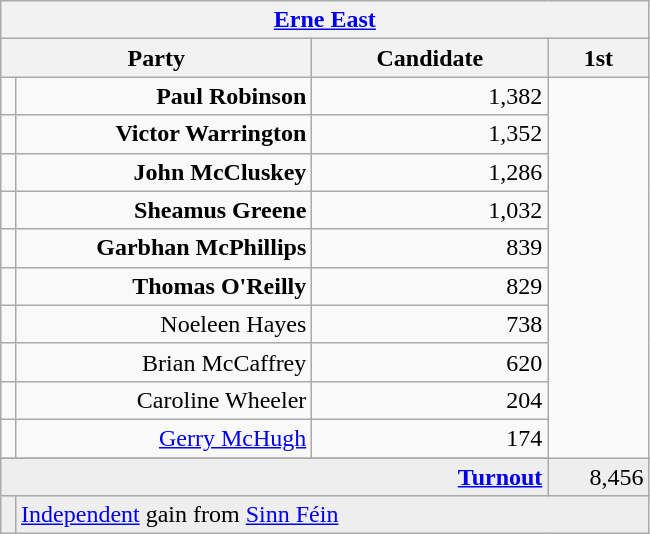<table class="wikitable">
<tr>
<th colspan="4" align="center"><a href='#'>Erne East</a></th>
</tr>
<tr>
<th colspan="2" align="center" width=200>Party</th>
<th width=150>Candidate</th>
<th width=60>1st </th>
</tr>
<tr>
<td></td>
<td align="right"><strong>Paul Robinson</strong></td>
<td align="right">1,382</td>
</tr>
<tr>
<td></td>
<td align="right"><strong>Victor Warrington</strong></td>
<td align="right">1,352</td>
</tr>
<tr>
<td></td>
<td align="right"><strong>John McCluskey</strong></td>
<td align="right">1,286</td>
</tr>
<tr>
<td></td>
<td align="right"><strong>Sheamus Greene</strong></td>
<td align="right">1,032</td>
</tr>
<tr>
<td></td>
<td align="right"><strong>Garbhan McPhillips</strong></td>
<td align="right">839</td>
</tr>
<tr>
<td></td>
<td align="right"><strong>Thomas O'Reilly</strong></td>
<td align="right">829</td>
</tr>
<tr>
<td></td>
<td align="right">Noeleen Hayes</td>
<td align="right">738</td>
</tr>
<tr>
<td></td>
<td align="right">Brian McCaffrey</td>
<td align="right">620</td>
</tr>
<tr>
<td></td>
<td align="right">Caroline Wheeler</td>
<td align="right">204</td>
</tr>
<tr>
<td></td>
<td align="right"><a href='#'>Gerry McHugh</a></td>
<td align="right">174</td>
</tr>
<tr>
</tr>
<tr bgcolor="EEEEEE">
<td colspan=3 align="right"><strong><a href='#'>Turnout</a></strong></td>
<td align="right">8,456</td>
</tr>
<tr bgcolor="EEEEEE">
<td bgcolor=></td>
<td colspan=4 bgcolor="EEEEEE"><a href='#'>Independent</a> gain from <a href='#'>Sinn Féin</a></td>
</tr>
</table>
